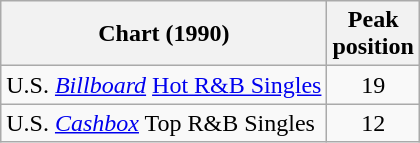<table class="wikitable sortable">
<tr>
<th>Chart (1990)</th>
<th>Peak<br>position</th>
</tr>
<tr>
<td>U.S. <em><a href='#'>Billboard</a></em> <a href='#'>Hot R&B Singles</a></td>
<td align="center">19</td>
</tr>
<tr>
<td>U.S. <em><a href='#'>Cashbox</a></em> Top R&B Singles</td>
<td align="center">12</td>
</tr>
</table>
